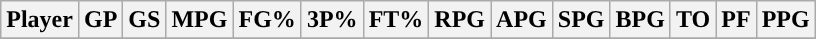<table class="wikitable sortable" style="text-align:center;">
<tr>
<th>Player</th>
<th>GP</th>
<th>GS</th>
<th>MPG</th>
<th>FG%</th>
<th>3P%</th>
<th>FT%</th>
<th>RPG</th>
<th>APG</th>
<th>SPG</th>
<th>BPG</th>
<th>TO</th>
<th>PF</th>
<th>PPG</th>
</tr>
<tr>
</tr>
</table>
